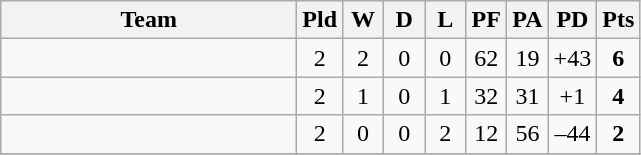<table class="wikitable" style="text-align:center;">
<tr>
<th width=190>Team</th>
<th width=20 abbr="Played">Pld</th>
<th width=20 abbr="Won">W</th>
<th width=20 abbr="Drawn">D</th>
<th width=20 abbr="Lost">L</th>
<th width=20 abbr="Points for">PF</th>
<th width=20 abbr="Points against">PA</th>
<th width=25 abbr="Points difference">PD</th>
<th width=20 abbr="Points">Pts</th>
</tr>
<tr>
<td align=left></td>
<td>2</td>
<td>2</td>
<td>0</td>
<td>0</td>
<td>62</td>
<td>19</td>
<td>+43</td>
<td><strong>6</strong></td>
</tr>
<tr>
<td align=left></td>
<td>2</td>
<td>1</td>
<td>0</td>
<td>1</td>
<td>32</td>
<td>31</td>
<td>+1</td>
<td><strong>4</strong></td>
</tr>
<tr>
<td align=left></td>
<td>2</td>
<td>0</td>
<td>0</td>
<td>2</td>
<td>12</td>
<td>56</td>
<td>–44</td>
<td><strong>2</strong></td>
</tr>
<tr>
</tr>
</table>
